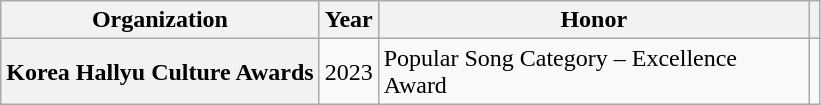<table class="wikitable sortable plainrowheaders">
<tr>
<th scope="col">Organization</th>
<th scope="col">Year</th>
<th width="280">Honor</th>
<th scope="col" class="unsortable"></th>
</tr>
<tr>
<th scope="row">Korea Hallyu Culture Awards</th>
<td>2023</td>
<td>Popular Song Category – Excellence Award</td>
<td style="text-align:center;"></td>
</tr>
</table>
